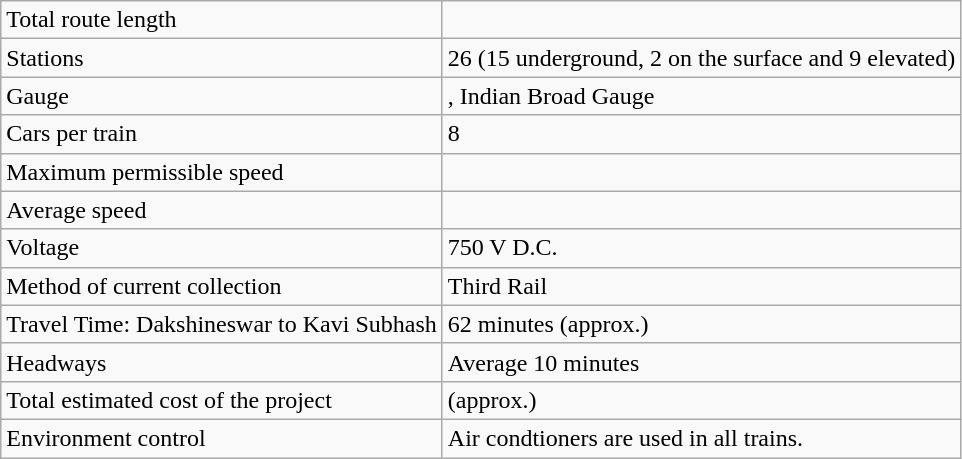<table class=wikitable>
<tr>
<td>Total route length</td>
<td></td>
</tr>
<tr>
<td>Stations</td>
<td>26 (15 underground, 2 on the surface and 9 elevated)</td>
</tr>
<tr>
<td>Gauge</td>
<td>, Indian Broad Gauge</td>
</tr>
<tr>
<td>Cars per train</td>
<td>8</td>
</tr>
<tr>
<td>Maximum permissible speed</td>
<td></td>
</tr>
<tr>
<td>Average speed</td>
<td></td>
</tr>
<tr>
<td>Voltage</td>
<td>750 V D.C.</td>
</tr>
<tr>
<td>Method of current collection</td>
<td>Third Rail</td>
</tr>
<tr>
<td>Travel Time: Dakshineswar to Kavi Subhash</td>
<td>62 minutes (approx.)</td>
</tr>
<tr>
<td>Headways</td>
<td>Average 10 minutes</td>
</tr>
<tr>
<td>Total estimated cost of the project</td>
<td> (approx.)</td>
</tr>
<tr>
<td>Environment control</td>
<td>Air condtioners are used in all trains.</td>
</tr>
</table>
